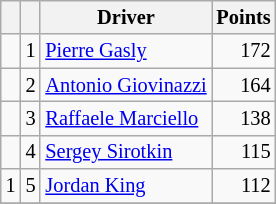<table class="wikitable" style="font-size: 85%;">
<tr>
<th></th>
<th></th>
<th>Driver</th>
<th>Points</th>
</tr>
<tr>
<td align="left"></td>
<td align="center">1</td>
<td> <a href='#'>Pierre Gasly</a></td>
<td align="right">172</td>
</tr>
<tr>
<td align="left"></td>
<td align="center">2</td>
<td> <a href='#'>Antonio Giovinazzi</a></td>
<td align="right">164</td>
</tr>
<tr>
<td align="left"></td>
<td align="center">3</td>
<td> <a href='#'>Raffaele Marciello</a></td>
<td align="right">138</td>
</tr>
<tr>
<td align="left"></td>
<td align="center">4</td>
<td> <a href='#'>Sergey Sirotkin</a></td>
<td align="right">115</td>
</tr>
<tr>
<td align="left"> 1</td>
<td align="center">5</td>
<td> <a href='#'>Jordan King</a></td>
<td align="right">112</td>
</tr>
<tr>
</tr>
</table>
